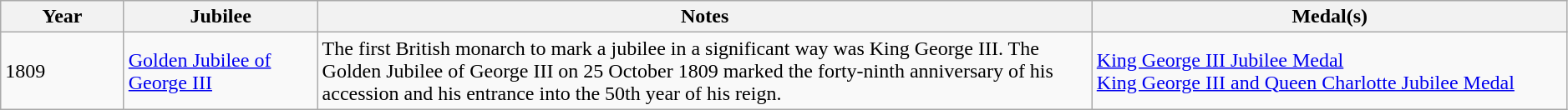<table class="wikitable" style="width:99%">
<tr>
<th style="width:7%;">Year</th>
<th style="width:11%;">Jubilee</th>
<th style="width:44%;">Notes</th>
<th style="width:27%;">Medal(s)</th>
</tr>
<tr>
<td>1809</td>
<td><a href='#'>Golden Jubilee of George III</a></td>
<td>The first British monarch to mark a jubilee in a significant way was King George III. The Golden Jubilee of George III on 25 October 1809 marked the forty-ninth anniversary of his accession and his entrance into the 50th year of his reign.</td>
<td><a href='#'>King George III Jubilee Medal</a><br><a href='#'>King George III and Queen Charlotte Jubilee Medal</a></td>
</tr>
</table>
